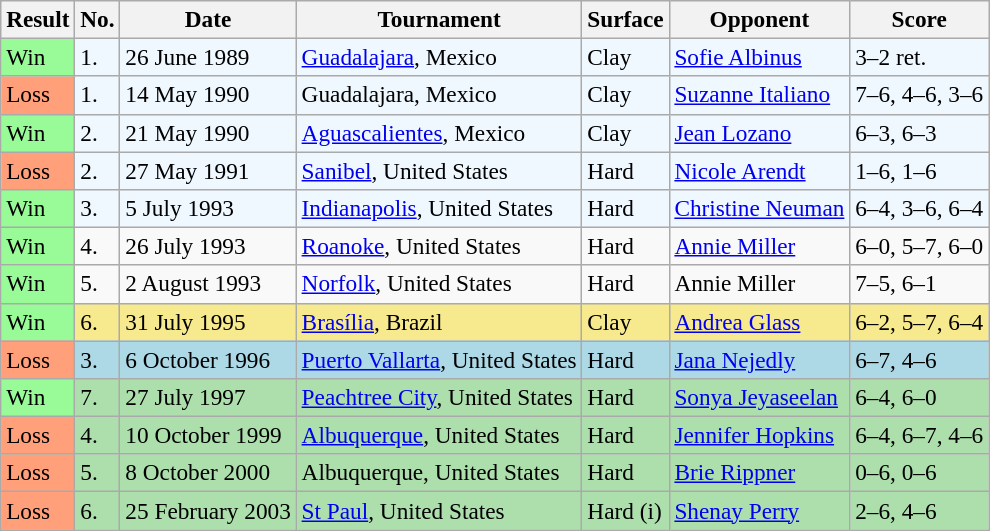<table class="sortable wikitable" style="font-size:97%;">
<tr>
<th>Result</th>
<th>No.</th>
<th>Date</th>
<th>Tournament</th>
<th>Surface</th>
<th>Opponent</th>
<th>Score</th>
</tr>
<tr style="background:#f0f8ff;">
<td style="background:#98fb98;">Win</td>
<td>1.</td>
<td>26 June 1989</td>
<td><a href='#'>Guadalajara</a>, Mexico</td>
<td>Clay</td>
<td> <a href='#'>Sofie Albinus</a></td>
<td>3–2 ret.</td>
</tr>
<tr style="background:#f0f8ff;">
<td style="background:#ffa07a;">Loss</td>
<td>1.</td>
<td>14 May 1990</td>
<td>Guadalajara, Mexico</td>
<td>Clay</td>
<td> <a href='#'>Suzanne Italiano</a></td>
<td>7–6, 4–6, 3–6</td>
</tr>
<tr style="background:#f0f8ff;">
<td style="background:#98fb98;">Win</td>
<td>2.</td>
<td>21 May 1990</td>
<td><a href='#'>Aguascalientes</a>, Mexico</td>
<td>Clay</td>
<td> <a href='#'>Jean Lozano</a></td>
<td>6–3, 6–3</td>
</tr>
<tr style="background:#f0f8ff;">
<td style="background:#ffa07a;">Loss</td>
<td>2.</td>
<td>27 May 1991</td>
<td><a href='#'>Sanibel</a>, United States</td>
<td>Hard</td>
<td> <a href='#'>Nicole Arendt</a></td>
<td>1–6, 1–6</td>
</tr>
<tr style="background:#f0f8ff;">
<td style="background:#98fb98;">Win</td>
<td>3.</td>
<td>5 July 1993</td>
<td><a href='#'>Indianapolis</a>, United States</td>
<td>Hard</td>
<td> <a href='#'>Christine Neuman</a></td>
<td>6–4, 3–6, 6–4</td>
</tr>
<tr>
<td style="background:#98fb98;">Win</td>
<td>4.</td>
<td>26 July 1993</td>
<td><a href='#'>Roanoke</a>, United States</td>
<td>Hard</td>
<td> <a href='#'>Annie Miller</a></td>
<td>6–0, 5–7, 6–0</td>
</tr>
<tr>
<td style="background:#98fb98;">Win</td>
<td>5.</td>
<td>2 August 1993</td>
<td><a href='#'>Norfolk</a>, United States</td>
<td>Hard</td>
<td> Annie Miller</td>
<td>7–5, 6–1</td>
</tr>
<tr bgcolor="#f7e98e">
<td style="background:#98fb98;">Win</td>
<td>6.</td>
<td>31 July 1995</td>
<td><a href='#'>Brasília</a>, Brazil</td>
<td>Clay</td>
<td> <a href='#'>Andrea Glass</a></td>
<td>6–2, 5–7, 6–4</td>
</tr>
<tr bgcolor="lightblue">
<td style="background:#ffa07a;">Loss</td>
<td>3.</td>
<td>6 October 1996</td>
<td><a href='#'>Puerto Vallarta</a>, United States</td>
<td>Hard</td>
<td> <a href='#'>Jana Nejedly</a></td>
<td>6–7, 4–6</td>
</tr>
<tr style="background:#addfad;">
<td style="background:#98fb98;">Win</td>
<td>7.</td>
<td>27 July 1997</td>
<td><a href='#'>Peachtree City</a>, United States</td>
<td>Hard</td>
<td> <a href='#'>Sonya Jeyaseelan</a></td>
<td>6–4, 6–0</td>
</tr>
<tr style="background:#addfad;">
<td style="background:#ffa07a;">Loss</td>
<td>4.</td>
<td>10 October 1999</td>
<td><a href='#'>Albuquerque</a>, United States</td>
<td>Hard</td>
<td> <a href='#'>Jennifer Hopkins</a></td>
<td>6–4, 6–7, 4–6</td>
</tr>
<tr style="background:#addfad;">
<td style="background:#ffa07a;">Loss</td>
<td>5.</td>
<td>8 October 2000</td>
<td>Albuquerque, United States</td>
<td>Hard</td>
<td> <a href='#'>Brie Rippner</a></td>
<td>0–6, 0–6</td>
</tr>
<tr style="background:#addfad;">
<td style="background:#ffa07a;">Loss</td>
<td>6.</td>
<td>25 February 2003</td>
<td><a href='#'>St Paul</a>, United States</td>
<td>Hard (i)</td>
<td> <a href='#'>Shenay Perry</a></td>
<td>2–6, 4–6</td>
</tr>
</table>
